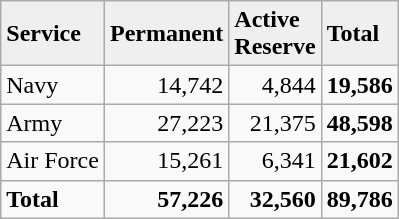<table class=wikitable >
<tr style="background:#efefef;">
<td><strong>Service</strong></td>
<td><strong>Permanent</strong></td>
<td><strong>Active<br>Reserve</strong></td>
<td><strong>Total</strong></td>
</tr>
<tr>
<td>Navy</td>
<td align=right>14,742</td>
<td align="right">4,844</td>
<td align="right"><strong>19,586</strong></td>
</tr>
<tr>
<td>Army</td>
<td align=right>27,223</td>
<td align="right">21,375</td>
<td align="right"><strong>48,598</strong></td>
</tr>
<tr>
<td>Air Force</td>
<td align=right>15,261</td>
<td align="right">6,341</td>
<td align="right"><strong>21,602</strong></td>
</tr>
<tr>
<td><strong>Total</strong></td>
<td align=right><strong>57,226</strong></td>
<td align="right"><strong>32,560</strong></td>
<td align="right"><strong>89,786</strong></td>
</tr>
</table>
